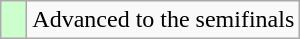<table class="wikitable">
<tr>
<td width=10px bgcolor="#ccffcc"></td>
<td>Advanced to the semifinals</td>
</tr>
</table>
